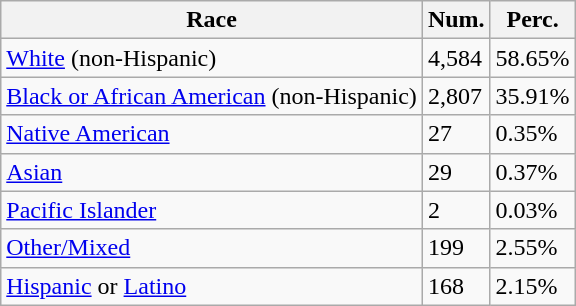<table class="wikitable">
<tr>
<th>Race</th>
<th>Num.</th>
<th>Perc.</th>
</tr>
<tr>
<td><a href='#'>White</a> (non-Hispanic)</td>
<td>4,584</td>
<td>58.65%</td>
</tr>
<tr>
<td><a href='#'>Black or African American</a> (non-Hispanic)</td>
<td>2,807</td>
<td>35.91%</td>
</tr>
<tr>
<td><a href='#'>Native American</a></td>
<td>27</td>
<td>0.35%</td>
</tr>
<tr>
<td><a href='#'>Asian</a></td>
<td>29</td>
<td>0.37%</td>
</tr>
<tr>
<td><a href='#'>Pacific Islander</a></td>
<td>2</td>
<td>0.03%</td>
</tr>
<tr>
<td><a href='#'>Other/Mixed</a></td>
<td>199</td>
<td>2.55%</td>
</tr>
<tr>
<td><a href='#'>Hispanic</a> or <a href='#'>Latino</a></td>
<td>168</td>
<td>2.15%</td>
</tr>
</table>
